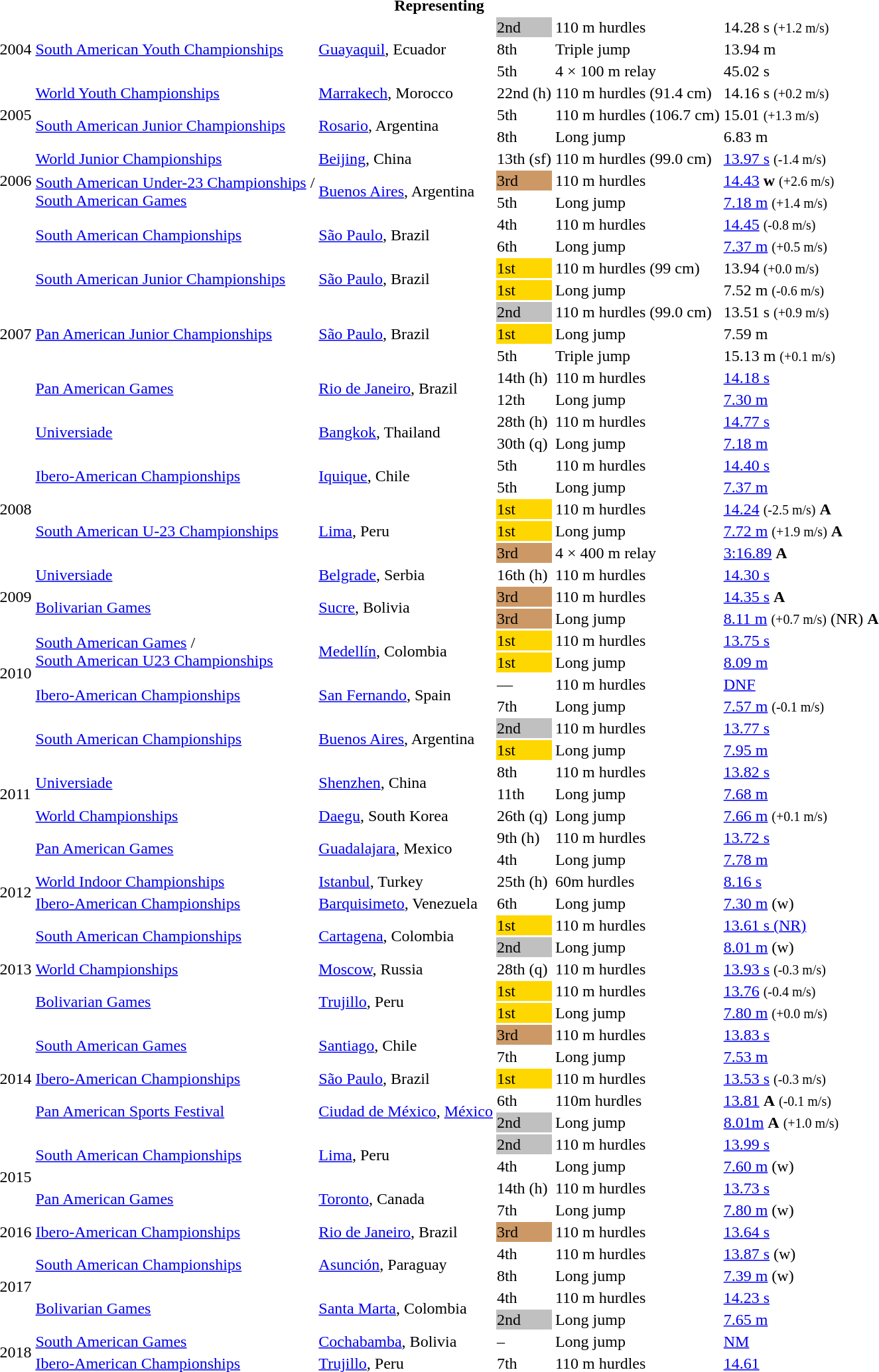<table>
<tr>
<th colspan="6">Representing </th>
</tr>
<tr>
<td rowspan=3>2004</td>
<td rowspan=3><a href='#'>South American Youth Championships</a></td>
<td rowspan=3><a href='#'>Guayaquil</a>, Ecuador</td>
<td bgcolor=silver>2nd</td>
<td>110 m hurdles</td>
<td>14.28 s <small>(+1.2 m/s)</small></td>
</tr>
<tr>
<td>8th</td>
<td>Triple jump</td>
<td>13.94 m</td>
</tr>
<tr>
<td>5th</td>
<td>4 × 100 m relay</td>
<td>45.02 s</td>
</tr>
<tr>
<td rowspan=3>2005</td>
<td><a href='#'>World Youth Championships</a></td>
<td><a href='#'>Marrakech</a>, Morocco</td>
<td>22nd (h)</td>
<td>110 m hurdles (91.4 cm)</td>
<td>14.16 s <small>(+0.2 m/s)</small></td>
</tr>
<tr>
<td rowspan=2><a href='#'>South American Junior Championships</a></td>
<td rowspan=2><a href='#'>Rosario</a>, Argentina</td>
<td>5th</td>
<td>110 m hurdles (106.7 cm)</td>
<td>15.01 <small>(+1.3 m/s)</small></td>
</tr>
<tr>
<td>8th</td>
<td>Long jump</td>
<td>6.83 m</td>
</tr>
<tr>
<td rowspan=3>2006</td>
<td><a href='#'>World Junior Championships</a></td>
<td><a href='#'>Beijing</a>, China</td>
<td>13th (sf)</td>
<td>110 m hurdles (99.0 cm)</td>
<td><a href='#'>13.97 s</a> <small>(-1.4 m/s)</small></td>
</tr>
<tr>
<td rowspan=2><a href='#'>South American Under-23 Championships</a> /<br> <a href='#'>South American Games</a></td>
<td rowspan=2><a href='#'>Buenos Aires</a>, Argentina</td>
<td bgcolor="cc9966">3rd</td>
<td>110 m hurdles</td>
<td><a href='#'>14.43</a> <strong>w</strong> <small>(+2.6 m/s)</small></td>
</tr>
<tr>
<td>5th</td>
<td>Long jump</td>
<td><a href='#'>7.18 m</a> <small>(+1.4 m/s)</small></td>
</tr>
<tr>
<td rowspan=11>2007</td>
<td rowspan=2><a href='#'>South American Championships</a></td>
<td rowspan=2><a href='#'>São Paulo</a>, Brazil</td>
<td>4th</td>
<td>110 m hurdles</td>
<td><a href='#'>14.45</a> <small>(-0.8 m/s)</small></td>
</tr>
<tr>
<td>6th</td>
<td>Long jump</td>
<td><a href='#'>7.37 m</a> <small>(+0.5 m/s)</small></td>
</tr>
<tr>
<td rowspan=2><a href='#'>South American Junior Championships</a></td>
<td rowspan=2><a href='#'>São Paulo</a>, Brazil</td>
<td bgcolor=gold>1st</td>
<td>110 m hurdles (99 cm)</td>
<td>13.94 <small>(+0.0 m/s)</small></td>
</tr>
<tr>
<td bgcolor=gold>1st</td>
<td>Long jump</td>
<td>7.52 m <small>(-0.6 m/s)</small></td>
</tr>
<tr>
<td rowspan=3><a href='#'>Pan American Junior Championships</a></td>
<td rowspan=3><a href='#'>São Paulo</a>, Brazil</td>
<td bgcolor=silver>2nd</td>
<td>110 m hurdles (99.0 cm)</td>
<td>13.51 s <small>(+0.9 m/s)</small></td>
</tr>
<tr>
<td bgcolor=gold>1st</td>
<td>Long jump</td>
<td>7.59 m</td>
</tr>
<tr>
<td>5th</td>
<td>Triple jump</td>
<td>15.13 m <small>(+0.1 m/s)</small></td>
</tr>
<tr>
<td rowspan=2><a href='#'>Pan American Games</a></td>
<td rowspan=2><a href='#'>Rio de Janeiro</a>, Brazil</td>
<td>14th (h)</td>
<td>110 m hurdles</td>
<td><a href='#'>14.18 s</a></td>
</tr>
<tr>
<td>12th</td>
<td>Long jump</td>
<td><a href='#'>7.30 m</a></td>
</tr>
<tr>
<td rowspan=2><a href='#'>Universiade</a></td>
<td rowspan=2><a href='#'>Bangkok</a>, Thailand</td>
<td>28th (h)</td>
<td>110 m hurdles</td>
<td><a href='#'>14.77 s</a></td>
</tr>
<tr>
<td>30th (q)</td>
<td>Long jump</td>
<td><a href='#'>7.18 m</a></td>
</tr>
<tr>
<td rowspan=5>2008</td>
<td rowspan=2><a href='#'>Ibero-American Championships</a></td>
<td rowspan=2><a href='#'>Iquique</a>, Chile</td>
<td>5th</td>
<td>110 m hurdles</td>
<td><a href='#'>14.40 s</a></td>
</tr>
<tr>
<td>5th</td>
<td>Long jump</td>
<td><a href='#'>7.37 m</a></td>
</tr>
<tr>
<td rowspan=3><a href='#'>South American U-23 Championships</a></td>
<td rowspan=3><a href='#'>Lima</a>, Peru</td>
<td bgcolor=gold>1st</td>
<td>110 m hurdles</td>
<td><a href='#'>14.24</a> <small>(-2.5 m/s)</small> <strong>A</strong></td>
</tr>
<tr>
<td bgcolor=gold>1st</td>
<td>Long jump</td>
<td><a href='#'>7.72 m</a> <small>(+1.9 m/s)</small> <strong>A</strong></td>
</tr>
<tr>
<td bgcolor="cc9966">3rd</td>
<td>4 × 400 m relay</td>
<td><a href='#'>3:16.89</a> <strong>A</strong></td>
</tr>
<tr>
<td rowspan=3>2009</td>
<td><a href='#'>Universiade</a></td>
<td><a href='#'>Belgrade</a>, Serbia</td>
<td>16th (h)</td>
<td>110 m hurdles</td>
<td><a href='#'>14.30 s</a></td>
</tr>
<tr>
<td rowspan=2><a href='#'>Bolivarian Games</a></td>
<td rowspan=2><a href='#'>Sucre</a>, Bolivia</td>
<td bgcolor=cc9966>3rd</td>
<td>110 m hurdles</td>
<td><a href='#'>14.35 s</a> <strong>A</strong></td>
</tr>
<tr>
<td bgcolor=cc9966>3rd</td>
<td>Long jump</td>
<td><a href='#'>8.11 m</a> <small>(+0.7 m/s)</small> (NR) <strong>A</strong></td>
</tr>
<tr>
<td rowspan=4>2010</td>
<td rowspan=2><a href='#'>South American Games</a> /<br><a href='#'>South American U23 Championships</a></td>
<td rowspan=2><a href='#'>Medellín</a>, Colombia</td>
<td bgcolor=gold>1st</td>
<td>110 m hurdles</td>
<td><a href='#'>13.75 s</a></td>
</tr>
<tr>
<td bgcolor=gold>1st</td>
<td>Long jump</td>
<td><a href='#'>8.09 m</a></td>
</tr>
<tr>
<td rowspan=2><a href='#'>Ibero-American Championships</a></td>
<td rowspan=2><a href='#'>San Fernando</a>, Spain</td>
<td>—</td>
<td>110 m hurdles</td>
<td><a href='#'>DNF</a></td>
</tr>
<tr>
<td>7th</td>
<td>Long jump</td>
<td><a href='#'>7.57 m</a> <small>(-0.1 m/s)</small></td>
</tr>
<tr>
<td rowspan=7>2011</td>
<td rowspan=2><a href='#'>South American Championships</a></td>
<td rowspan=2><a href='#'>Buenos Aires</a>, Argentina</td>
<td bgcolor=silver>2nd</td>
<td>110 m hurdles</td>
<td><a href='#'>13.77 s</a></td>
</tr>
<tr>
<td bgcolor=gold>1st</td>
<td>Long jump</td>
<td><a href='#'>7.95 m</a></td>
</tr>
<tr>
<td rowspan=2><a href='#'>Universiade</a></td>
<td rowspan=2><a href='#'>Shenzhen</a>, China</td>
<td>8th</td>
<td>110 m hurdles</td>
<td><a href='#'>13.82 s</a></td>
</tr>
<tr>
<td>11th</td>
<td>Long jump</td>
<td><a href='#'>7.68 m</a></td>
</tr>
<tr>
<td><a href='#'>World Championships</a></td>
<td><a href='#'>Daegu</a>, South Korea</td>
<td>26th (q)</td>
<td>Long jump</td>
<td><a href='#'>7.66 m</a> <small>(+0.1 m/s)</small></td>
</tr>
<tr>
<td rowspan=2><a href='#'>Pan American Games</a></td>
<td rowspan=2><a href='#'>Guadalajara</a>, Mexico</td>
<td>9th (h)</td>
<td>110 m hurdles</td>
<td><a href='#'>13.72 s</a></td>
</tr>
<tr>
<td>4th</td>
<td>Long jump</td>
<td><a href='#'>7.78 m</a></td>
</tr>
<tr>
<td rowspan=2>2012</td>
<td><a href='#'>World Indoor Championships</a></td>
<td><a href='#'>Istanbul</a>, Turkey</td>
<td>25th (h)</td>
<td>60m hurdles</td>
<td><a href='#'>8.16 s</a></td>
</tr>
<tr>
<td><a href='#'>Ibero-American Championships</a></td>
<td><a href='#'>Barquisimeto</a>, Venezuela</td>
<td>6th</td>
<td>Long jump</td>
<td><a href='#'>7.30 m</a> (w)</td>
</tr>
<tr>
<td rowspan=5>2013</td>
<td rowspan=2><a href='#'>South American Championships</a></td>
<td rowspan=2><a href='#'>Cartagena</a>, Colombia</td>
<td bgcolor=gold>1st</td>
<td>110 m hurdles</td>
<td><a href='#'>13.61 s (NR)</a></td>
</tr>
<tr>
<td bgcolor=silver>2nd</td>
<td>Long jump</td>
<td><a href='#'>8.01 m</a> (w)</td>
</tr>
<tr>
<td><a href='#'>World Championships</a></td>
<td><a href='#'>Moscow</a>, Russia</td>
<td>28th (q)</td>
<td>110 m hurdles</td>
<td><a href='#'>13.93 s</a> <small>(-0.3 m/s)</small></td>
</tr>
<tr>
<td rowspan=2><a href='#'>Bolivarian Games</a></td>
<td rowspan=2><a href='#'>Trujillo</a>, Peru</td>
<td bgcolor=gold>1st</td>
<td>110 m hurdles</td>
<td><a href='#'>13.76</a> <small>(-0.4 m/s)</small></td>
</tr>
<tr>
<td bgcolor=gold>1st</td>
<td>Long jump</td>
<td><a href='#'>7.80 m</a> <small>(+0.0 m/s)</small></td>
</tr>
<tr>
<td rowspan=5>2014</td>
<td rowspan=2><a href='#'>South American Games</a></td>
<td rowspan=2><a href='#'>Santiago</a>, Chile</td>
<td bgcolor=cc9966>3rd</td>
<td>110 m hurdles</td>
<td><a href='#'>13.83 s</a></td>
</tr>
<tr>
<td>7th</td>
<td>Long jump</td>
<td><a href='#'>7.53 m</a></td>
</tr>
<tr>
<td><a href='#'>Ibero-American Championships</a></td>
<td><a href='#'>São Paulo</a>, Brazil</td>
<td bgcolor=gold>1st</td>
<td>110 m hurdles</td>
<td><a href='#'>13.53 s</a> <small>(-0.3 m/s)</small></td>
</tr>
<tr>
<td rowspan=2><a href='#'>Pan American Sports Festival</a></td>
<td rowspan=2><a href='#'>Ciudad de México</a>, <a href='#'>México</a></td>
<td>6th</td>
<td>110m hurdles</td>
<td><a href='#'>13.81</a>  <strong>A</strong> <small>(-0.1 m/s)</small></td>
</tr>
<tr>
<td bgcolor=silver>2nd</td>
<td>Long jump</td>
<td><a href='#'>8.01m</a>  <strong>A</strong> <small>(+1.0 m/s)</small></td>
</tr>
<tr>
<td rowspan=4>2015</td>
<td rowspan=2><a href='#'>South American Championships</a></td>
<td rowspan=2><a href='#'>Lima</a>, Peru</td>
<td bgcolor=silver>2nd</td>
<td>110 m hurdles</td>
<td><a href='#'>13.99 s</a></td>
</tr>
<tr>
<td>4th</td>
<td>Long jump</td>
<td><a href='#'>7.60 m</a> (w)</td>
</tr>
<tr>
<td rowspan=2><a href='#'>Pan American Games</a></td>
<td rowspan=2><a href='#'>Toronto</a>, Canada</td>
<td>14th (h)</td>
<td>110 m hurdles</td>
<td><a href='#'>13.73 s</a></td>
</tr>
<tr>
<td>7th</td>
<td>Long jump</td>
<td><a href='#'>7.80 m</a> (w)</td>
</tr>
<tr>
<td>2016</td>
<td><a href='#'>Ibero-American Championships</a></td>
<td><a href='#'>Rio de Janeiro</a>, Brazil</td>
<td bgcolor=cc9966>3rd</td>
<td>110 m hurdles</td>
<td><a href='#'>13.64 s</a></td>
</tr>
<tr>
<td rowspan=4>2017</td>
<td rowspan=2><a href='#'>South American Championships</a></td>
<td rowspan=2><a href='#'>Asunción</a>, Paraguay</td>
<td>4th</td>
<td>110 m hurdles</td>
<td><a href='#'>13.87 s</a> (w)</td>
</tr>
<tr>
<td>8th</td>
<td>Long jump</td>
<td><a href='#'>7.39 m</a> (w)</td>
</tr>
<tr>
<td rowspan=2><a href='#'>Bolivarian Games</a></td>
<td rowspan=2><a href='#'>Santa Marta</a>, Colombia</td>
<td>4th</td>
<td>110 m hurdles</td>
<td><a href='#'>14.23 s</a></td>
</tr>
<tr>
<td bgcolor=silver>2nd</td>
<td>Long jump</td>
<td><a href='#'>7.65 m</a></td>
</tr>
<tr>
<td rowspan=2>2018</td>
<td><a href='#'>South American Games</a></td>
<td><a href='#'>Cochabamba</a>, Bolivia</td>
<td>–</td>
<td>Long jump</td>
<td><a href='#'>NM</a></td>
</tr>
<tr>
<td><a href='#'>Ibero-American Championships</a></td>
<td><a href='#'>Trujillo</a>, Peru</td>
<td>7th</td>
<td>110 m hurdles</td>
<td><a href='#'>14.61</a></td>
</tr>
</table>
